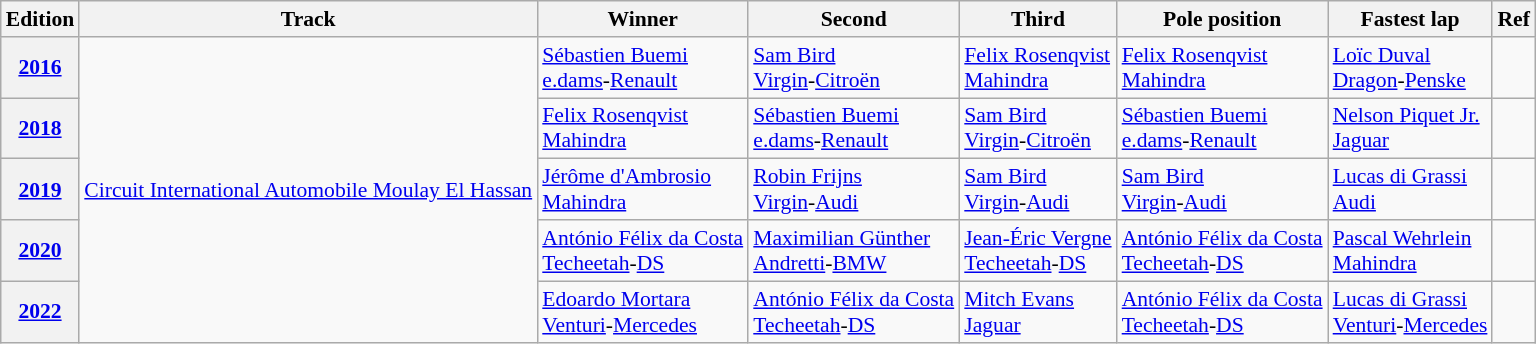<table class="wikitable" style="font-size: 90%;">
<tr>
<th>Edition</th>
<th>Track</th>
<th>Winner</th>
<th>Second</th>
<th>Third</th>
<th>Pole position</th>
<th>Fastest lap</th>
<th>Ref</th>
</tr>
<tr>
<th><a href='#'>2016</a></th>
<td rowspan="5"><a href='#'>Circuit International Automobile Moulay El Hassan</a></td>
<td> <a href='#'>Sébastien Buemi</a><br><a href='#'>e.dams</a>-<a href='#'>Renault</a></td>
<td> <a href='#'>Sam Bird</a><br><a href='#'>Virgin</a>-<a href='#'>Citroën</a></td>
<td> <a href='#'>Felix Rosenqvist</a><br><a href='#'>Mahindra</a></td>
<td> <a href='#'>Felix Rosenqvist</a><br><a href='#'>Mahindra</a></td>
<td> <a href='#'>Loïc Duval</a><br><a href='#'>Dragon</a>-<a href='#'>Penske</a></td>
<td align="center"></td>
</tr>
<tr>
<th><a href='#'>2018</a></th>
<td> <a href='#'>Felix Rosenqvist</a><br><a href='#'>Mahindra</a></td>
<td> <a href='#'>Sébastien Buemi</a><br><a href='#'>e.dams</a>-<a href='#'>Renault</a></td>
<td> <a href='#'>Sam Bird</a><br><a href='#'>Virgin</a>-<a href='#'>Citroën</a></td>
<td> <a href='#'>Sébastien Buemi</a><br><a href='#'>e.dams</a>-<a href='#'>Renault</a></td>
<td> <a href='#'>Nelson Piquet Jr.</a><br><a href='#'>Jaguar</a></td>
<td align="center"></td>
</tr>
<tr>
<th><a href='#'>2019</a></th>
<td> <a href='#'>Jérôme d'Ambrosio</a><br><a href='#'>Mahindra</a></td>
<td> <a href='#'>Robin Frijns</a><br><a href='#'>Virgin</a>-<a href='#'>Audi</a></td>
<td> <a href='#'>Sam Bird</a><br><a href='#'>Virgin</a>-<a href='#'>Audi</a></td>
<td> <a href='#'>Sam Bird</a><br><a href='#'>Virgin</a>-<a href='#'>Audi</a></td>
<td> <a href='#'>Lucas di Grassi</a><br><a href='#'>Audi</a></td>
<td align="center"></td>
</tr>
<tr>
<th><a href='#'>2020</a></th>
<td> <a href='#'>António Félix da Costa</a><br><a href='#'>Techeetah</a>-<a href='#'>DS</a></td>
<td> <a href='#'>Maximilian Günther</a><br><a href='#'>Andretti</a>-<a href='#'>BMW</a></td>
<td> <a href='#'>Jean-Éric Vergne</a><br><a href='#'>Techeetah</a>-<a href='#'>DS</a></td>
<td> <a href='#'>António Félix da Costa</a><br><a href='#'>Techeetah</a>-<a href='#'>DS</a></td>
<td> <a href='#'>Pascal Wehrlein</a><br><a href='#'>Mahindra</a></td>
<td align="center"></td>
</tr>
<tr>
<th><a href='#'>2022</a></th>
<td> <a href='#'>Edoardo Mortara</a><br><a href='#'>Venturi</a>-<a href='#'>Mercedes</a></td>
<td> <a href='#'>António Félix da Costa</a><br><a href='#'>Techeetah</a>-<a href='#'>DS</a></td>
<td> <a href='#'>Mitch Evans</a><br><a href='#'>Jaguar</a></td>
<td> <a href='#'>António Félix da Costa</a><br><a href='#'>Techeetah</a>-<a href='#'>DS</a></td>
<td> <a href='#'>Lucas di Grassi</a><br><a href='#'>Venturi</a>-<a href='#'>Mercedes</a></td>
<td align="center"></td>
</tr>
</table>
